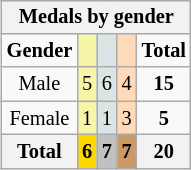<table class="wikitable" style="font-size:85%; float:right">
<tr style="background:#efefef;">
<th colspan=5>Medals by gender</th>
</tr>
<tr align=center>
<td><strong>Gender</strong></td>
<td bgcolor=#F7F6A8></td>
<td bgcolor=#DCE5E5></td>
<td bgcolor=#FFDAB9></td>
<td><strong>Total</strong></td>
</tr>
<tr align=center>
<td>Male</td>
<td style="background:#F7F6A8;">5</td>
<td style="background:#DCE5E5;">6</td>
<td style="background:#FFDAB9;">4</td>
<td><strong>15</strong></td>
</tr>
<tr align=center>
<td>Female</td>
<td style="background:#F7F6A8;">1</td>
<td style="background:#DCE5E5;">1</td>
<td style="background:#FFDAB9;">3</td>
<td><strong>5</strong></td>
</tr>
<tr align=center>
<th>Total</th>
<th style="background:gold">6</th>
<th style="background:silver">7</th>
<th style="background:#c96">7</th>
<th>20</th>
</tr>
</table>
